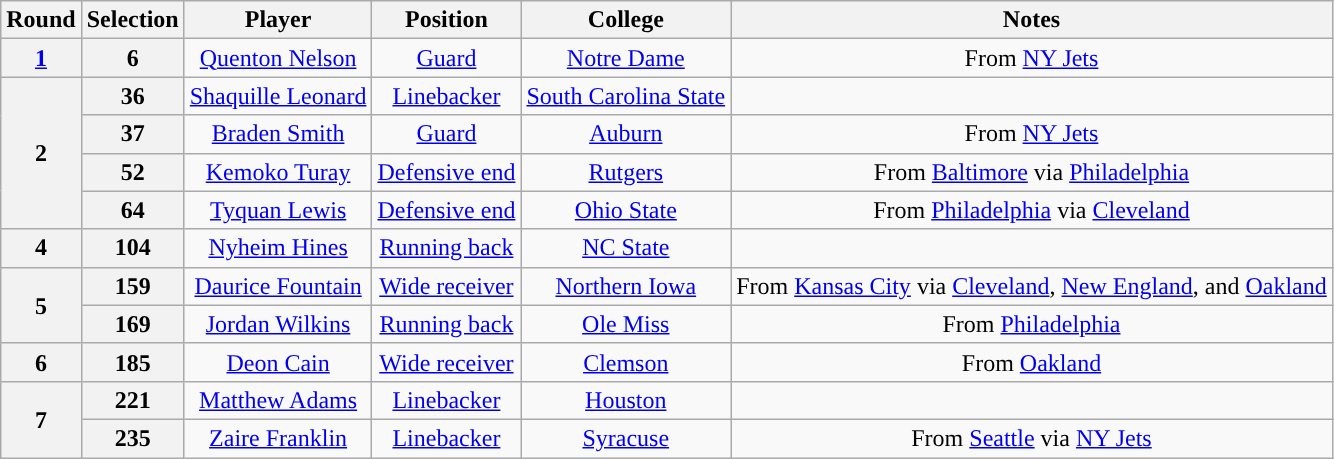<table class="wikitable" style="text-align:center">
<tr>
<th>Round</th>
<th>Selection</th>
<th>Player</th>
<th>Position</th>
<th>College</th>
<th>Notes</th>
</tr>
<tr>
<th><a href='#'>1</a></th>
<th>6</th>
<td><a href='#'>Quenton Nelson</a></td>
<td><a href='#'>Guard</a></td>
<td><a href='#'>Notre Dame</a></td>
<td>From <a href='#'>NY Jets</a></td>
</tr>
<tr>
<th rowspan="4">2</th>
<th>36</th>
<td><a href='#'>Shaquille Leonard</a></td>
<td><a href='#'>Linebacker</a></td>
<td><a href='#'>South Carolina State</a></td>
<td></td>
</tr>
<tr>
<th>37</th>
<td><a href='#'>Braden Smith</a></td>
<td><a href='#'>Guard</a></td>
<td><a href='#'>Auburn</a></td>
<td>From <a href='#'>NY Jets</a></td>
</tr>
<tr>
<th>52</th>
<td><a href='#'>Kemoko Turay</a></td>
<td><a href='#'>Defensive end</a></td>
<td><a href='#'>Rutgers</a></td>
<td>From <a href='#'>Baltimore</a> via <a href='#'>Philadelphia</a></td>
</tr>
<tr>
<th>64</th>
<td><a href='#'>Tyquan Lewis</a></td>
<td><a href='#'>Defensive end</a></td>
<td><a href='#'>Ohio State</a></td>
<td>From <a href='#'>Philadelphia</a> via <a href='#'>Cleveland</a></td>
</tr>
<tr>
<th>4</th>
<th>104</th>
<td><a href='#'>Nyheim Hines</a></td>
<td><a href='#'>Running back</a></td>
<td><a href='#'>NC State</a></td>
<td></td>
</tr>
<tr>
<th rowspan="2">5</th>
<th>159</th>
<td><a href='#'>Daurice Fountain</a></td>
<td><a href='#'>Wide receiver</a></td>
<td><a href='#'>Northern Iowa</a></td>
<td>From <a href='#'>Kansas City</a> via <a href='#'>Cleveland</a>, <a href='#'>New England</a>, and <a href='#'>Oakland</a></td>
</tr>
<tr>
<th>169</th>
<td><a href='#'>Jordan Wilkins</a></td>
<td><a href='#'>Running back</a></td>
<td><a href='#'>Ole Miss</a></td>
<td>From <a href='#'>Philadelphia</a></td>
</tr>
<tr>
<th>6</th>
<th>185</th>
<td><a href='#'>Deon Cain</a></td>
<td><a href='#'>Wide receiver</a></td>
<td><a href='#'>Clemson</a></td>
<td>From <a href='#'>Oakland</a></td>
</tr>
<tr>
<th rowspan="2">7</th>
<th>221</th>
<td><a href='#'>Matthew Adams</a></td>
<td><a href='#'>Linebacker</a></td>
<td><a href='#'>Houston</a></td>
<td></td>
</tr>
<tr>
<th>235</th>
<td><a href='#'>Zaire Franklin</a></td>
<td><a href='#'>Linebacker</a></td>
<td><a href='#'>Syracuse</a></td>
<td>From <a href='#'>Seattle</a> via <a href='#'>NY Jets</a></td>
</tr>
</table>
